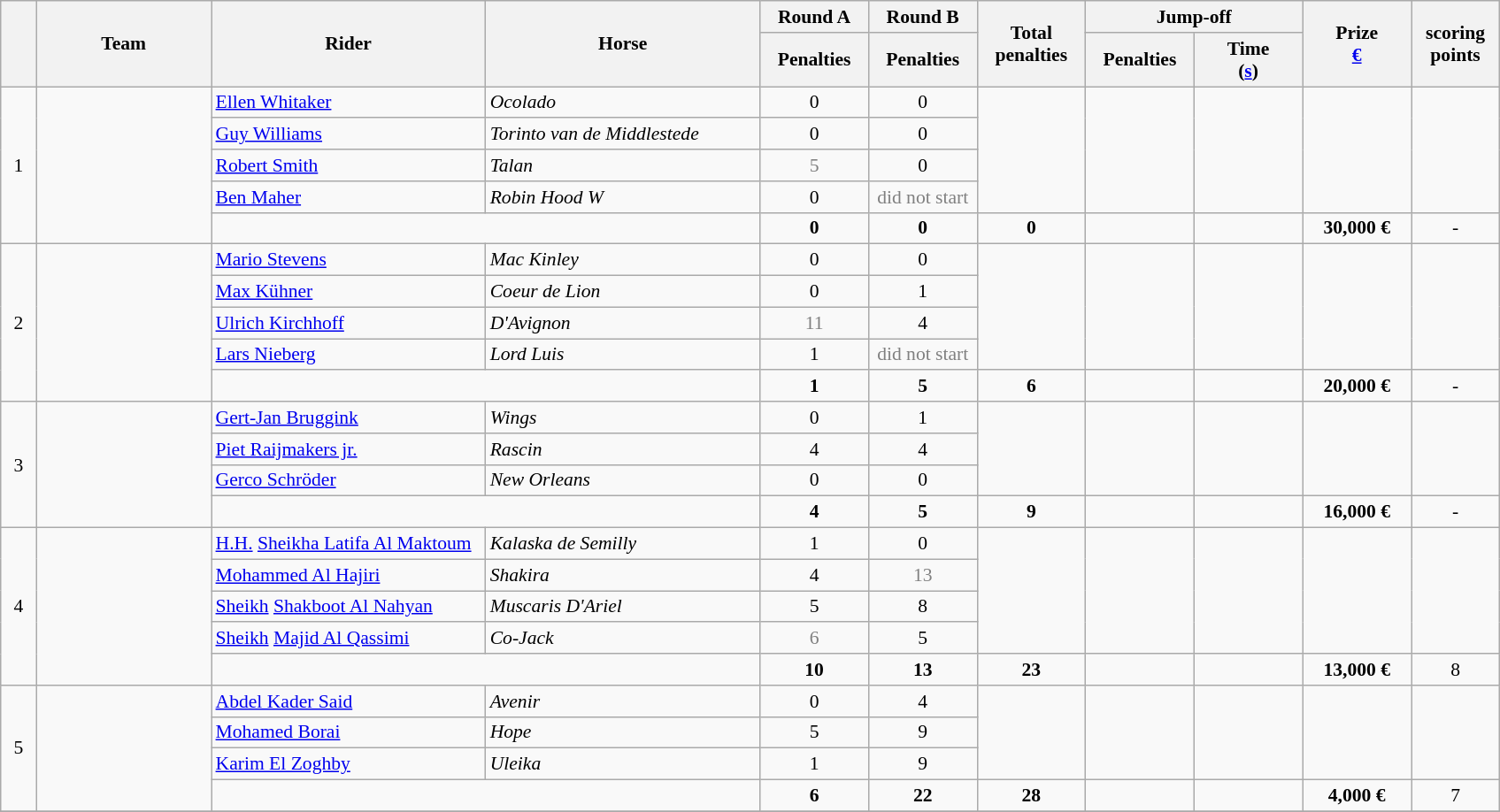<table class="wikitable" style="font-size: 90%">
<tr>
<th rowspan=2 width=20></th>
<th rowspan=2 width=125>Team</th>
<th rowspan=2 width=200>Rider</th>
<th rowspan=2 width=200>Horse</th>
<th>Round A</th>
<th>Round B</th>
<th rowspan=2 width=75>Total penalties</th>
<th colspan=2>Jump-off</th>
<th rowspan=2 width=75>Prize<br><a href='#'>€</a></th>
<th rowspan=2 width=60>scoring<br>points</th>
</tr>
<tr>
<th width=75>Penalties</th>
<th width=75>Penalties</th>
<th width=75>Penalties</th>
<th width=75>Time<br>(<a href='#'>s</a>)</th>
</tr>
<tr>
<td rowspan=5 align=center>1</td>
<td rowspan=5></td>
<td><a href='#'>Ellen Whitaker</a></td>
<td><em>Ocolado</em></td>
<td align=center>0</td>
<td align=center>0</td>
<td rowspan=4></td>
<td rowspan=4></td>
<td rowspan=4></td>
<td rowspan=4></td>
<td rowspan=4></td>
</tr>
<tr>
<td><a href='#'>Guy Williams</a></td>
<td><em>Torinto van de Middlestede</em></td>
<td align=center>0</td>
<td align=center>0</td>
</tr>
<tr>
<td><a href='#'>Robert Smith</a></td>
<td><em>Talan</em></td>
<td align=center style=color:gray>5</td>
<td align=center>0</td>
</tr>
<tr>
<td><a href='#'>Ben Maher</a></td>
<td><em>Robin Hood W</em></td>
<td align=center>0</td>
<td align=center style=color:gray>did not start</td>
</tr>
<tr>
<td colspan=2></td>
<td align=center><strong>0</strong></td>
<td align=center><strong>0</strong></td>
<td align=center><strong>0</strong></td>
<td></td>
<td></td>
<td align=center><strong>30,000 €</strong></td>
<td align=center>-</td>
</tr>
<tr>
<td rowspan=5 align=center>2</td>
<td rowspan=5></td>
<td><a href='#'>Mario Stevens</a></td>
<td><em>Mac Kinley</em></td>
<td align=center>0</td>
<td align=center>0</td>
<td rowspan=4></td>
<td rowspan=4></td>
<td rowspan=4></td>
<td rowspan=4></td>
<td rowspan=4></td>
</tr>
<tr>
<td><a href='#'>Max Kühner</a></td>
<td><em>Coeur de Lion</em></td>
<td align=center>0</td>
<td align=center>1</td>
</tr>
<tr>
<td><a href='#'>Ulrich Kirchhoff</a></td>
<td><em>D'Avignon</em></td>
<td align=center style=color:gray>11</td>
<td align=center>4</td>
</tr>
<tr>
<td><a href='#'>Lars Nieberg</a></td>
<td><em>Lord Luis</em></td>
<td align=center>1</td>
<td align=center style=color:gray>did not start</td>
</tr>
<tr>
<td colspan=2></td>
<td align=center><strong>1</strong></td>
<td align=center><strong>5</strong></td>
<td align=center><strong>6</strong></td>
<td></td>
<td></td>
<td align=center><strong>20,000 €</strong></td>
<td align=center>-</td>
</tr>
<tr>
<td rowspan=4 align=center>3</td>
<td rowspan=4></td>
<td><a href='#'>Gert-Jan Bruggink</a></td>
<td><em>Wings</em></td>
<td align=center>0</td>
<td align=center>1</td>
<td rowspan=3></td>
<td rowspan=3></td>
<td rowspan=3></td>
<td rowspan=3></td>
<td rowspan=3></td>
</tr>
<tr>
<td><a href='#'>Piet Raijmakers jr.</a></td>
<td><em>Rascin</em></td>
<td align=center>4</td>
<td align=center>4</td>
</tr>
<tr>
<td><a href='#'>Gerco Schröder</a></td>
<td><em>New Orleans</em></td>
<td align=center>0</td>
<td align=center>0</td>
</tr>
<tr>
<td colspan=2></td>
<td align=center><strong>4</strong></td>
<td align=center><strong>5</strong></td>
<td align=center><strong>9</strong></td>
<td></td>
<td></td>
<td align=center><strong>16,000 €</strong></td>
<td align=center>-</td>
</tr>
<tr>
<td rowspan=5 align=center>4</td>
<td rowspan=5></td>
<td><a href='#'>H.H.</a> <a href='#'>Sheikha Latifa Al Maktoum</a></td>
<td><em>Kalaska de Semilly</em></td>
<td align=center>1</td>
<td align=center>0</td>
<td rowspan=4></td>
<td rowspan=4></td>
<td rowspan=4></td>
<td rowspan=4></td>
<td rowspan=4></td>
</tr>
<tr>
<td><a href='#'>Mohammed Al Hajiri</a></td>
<td><em>Shakira</em></td>
<td align=center>4</td>
<td align=center style=color:gray>13</td>
</tr>
<tr>
<td><a href='#'>Sheikh</a> <a href='#'>Shakboot Al Nahyan</a></td>
<td><em>Muscaris D'Ariel</em></td>
<td align=center>5</td>
<td align=center>8</td>
</tr>
<tr>
<td><a href='#'>Sheikh</a> <a href='#'>Majid Al Qassimi</a></td>
<td><em>Co-Jack</em></td>
<td align=center style=color:gray>6</td>
<td align=center>5</td>
</tr>
<tr>
<td colspan=2></td>
<td align=center><strong>10</strong></td>
<td align=center><strong>13</strong></td>
<td align=center><strong>23</strong></td>
<td></td>
<td></td>
<td align=center><strong>13,000 €</strong></td>
<td align=center>8</td>
</tr>
<tr>
<td rowspan=4 align=center>5</td>
<td rowspan=4></td>
<td><a href='#'>Abdel Kader Said</a></td>
<td><em>Avenir</em></td>
<td align=center>0</td>
<td align=center>4</td>
<td rowspan=3></td>
<td rowspan=3></td>
<td rowspan=3></td>
<td rowspan=3></td>
<td rowspan=3></td>
</tr>
<tr>
<td><a href='#'>Mohamed Borai</a></td>
<td><em>Hope</em></td>
<td align=center>5</td>
<td align=center>9</td>
</tr>
<tr>
<td><a href='#'>Karim El Zoghby</a></td>
<td><em>Uleika</em></td>
<td align=center>1</td>
<td align=center>9</td>
</tr>
<tr>
<td colspan=2></td>
<td align=center><strong>6</strong></td>
<td align=center><strong>22</strong></td>
<td align=center><strong>28</strong></td>
<td></td>
<td></td>
<td align=center><strong>4,000 €</strong></td>
<td align=center>7</td>
</tr>
<tr>
</tr>
</table>
